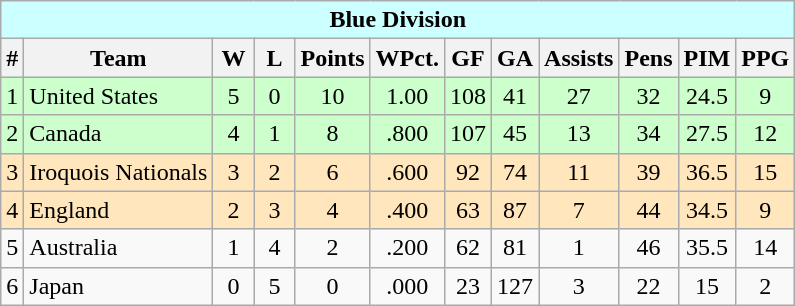<table class="wikitable" style="text-align:center;">
<tr style="background:#cff;">
<td colspan="12"><strong>Blue Division</strong></td>
</tr>
<tr>
<th>#</th>
<th>Team</th>
<th width=20px>W</th>
<th width=20px>L</th>
<th>Points</th>
<th>WPct.</th>
<th>GF</th>
<th>GA</th>
<th>Assists</th>
<th>Pens</th>
<th>PIM</th>
<th>PPG</th>
</tr>
<tr style="background:#cfc;">
<td>1</td>
<td align=left>United States</td>
<td>5</td>
<td>0</td>
<td>10</td>
<td>1.00</td>
<td>108</td>
<td>41</td>
<td>27</td>
<td>32</td>
<td>24.5</td>
<td>9</td>
</tr>
<tr style="background:#cfc;">
<td>2</td>
<td align=left>Canada</td>
<td>4</td>
<td>1</td>
<td>8</td>
<td>.800</td>
<td>107</td>
<td>45</td>
<td>13</td>
<td>34</td>
<td>27.5</td>
<td>12</td>
</tr>
<tr style="background:#ffe6bd;">
<td>3</td>
<td align=left>Iroquois Nationals</td>
<td>3</td>
<td>2</td>
<td>6</td>
<td>.600</td>
<td>92</td>
<td>74</td>
<td>11</td>
<td>39</td>
<td>36.5</td>
<td>15</td>
</tr>
<tr style="background:#ffe6bd;">
<td>4</td>
<td align=left>England</td>
<td>2</td>
<td>3</td>
<td>4</td>
<td>.400</td>
<td>63</td>
<td>87</td>
<td>7</td>
<td>44</td>
<td>34.5</td>
<td>9</td>
</tr>
<tr>
<td>5</td>
<td align=left>Australia</td>
<td>1</td>
<td>4</td>
<td>2</td>
<td>.200</td>
<td>62</td>
<td>81</td>
<td>1</td>
<td>46</td>
<td>35.5</td>
<td>14</td>
</tr>
<tr>
<td>6</td>
<td align=left>Japan</td>
<td>0</td>
<td>5</td>
<td>0</td>
<td>.000</td>
<td>23</td>
<td>127</td>
<td>3</td>
<td>22</td>
<td>15</td>
<td>2</td>
</tr>
</table>
